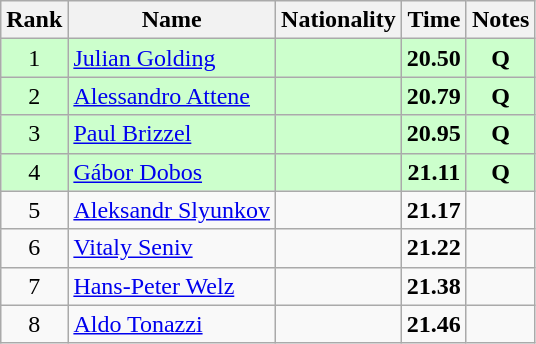<table class="wikitable sortable" style="text-align:center">
<tr>
<th>Rank</th>
<th>Name</th>
<th>Nationality</th>
<th>Time</th>
<th>Notes</th>
</tr>
<tr bgcolor=ccffcc>
<td>1</td>
<td align=left><a href='#'>Julian Golding</a></td>
<td align=left></td>
<td><strong>20.50</strong></td>
<td><strong>Q</strong></td>
</tr>
<tr bgcolor=ccffcc>
<td>2</td>
<td align=left><a href='#'>Alessandro Attene</a></td>
<td align=left></td>
<td><strong>20.79</strong></td>
<td><strong>Q</strong></td>
</tr>
<tr bgcolor=ccffcc>
<td>3</td>
<td align=left><a href='#'>Paul Brizzel</a></td>
<td align=left></td>
<td><strong>20.95</strong></td>
<td><strong>Q</strong></td>
</tr>
<tr bgcolor=ccffcc>
<td>4</td>
<td align=left><a href='#'>Gábor Dobos</a></td>
<td align=left></td>
<td><strong>21.11</strong></td>
<td><strong>Q</strong></td>
</tr>
<tr>
<td>5</td>
<td align=left><a href='#'>Aleksandr Slyunkov</a></td>
<td align=left></td>
<td><strong>21.17</strong></td>
<td></td>
</tr>
<tr>
<td>6</td>
<td align=left><a href='#'>Vitaly Seniv</a></td>
<td align=left></td>
<td><strong>21.22</strong></td>
<td></td>
</tr>
<tr>
<td>7</td>
<td align=left><a href='#'>Hans-Peter Welz</a></td>
<td align=left></td>
<td><strong>21.38</strong></td>
<td></td>
</tr>
<tr>
<td>8</td>
<td align=left><a href='#'>Aldo Tonazzi</a></td>
<td align=left></td>
<td><strong>21.46</strong></td>
<td></td>
</tr>
</table>
